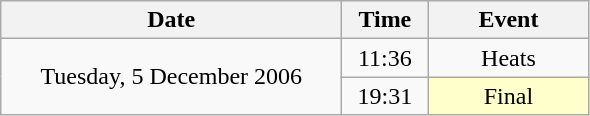<table class = "wikitable" style="text-align:center;">
<tr>
<th width=220>Date</th>
<th width=50>Time</th>
<th width=100>Event</th>
</tr>
<tr>
<td rowspan=2>Tuesday, 5 December 2006</td>
<td>11:36</td>
<td>Heats</td>
</tr>
<tr>
<td>19:31</td>
<td bgcolor=ffffcc>Final</td>
</tr>
</table>
